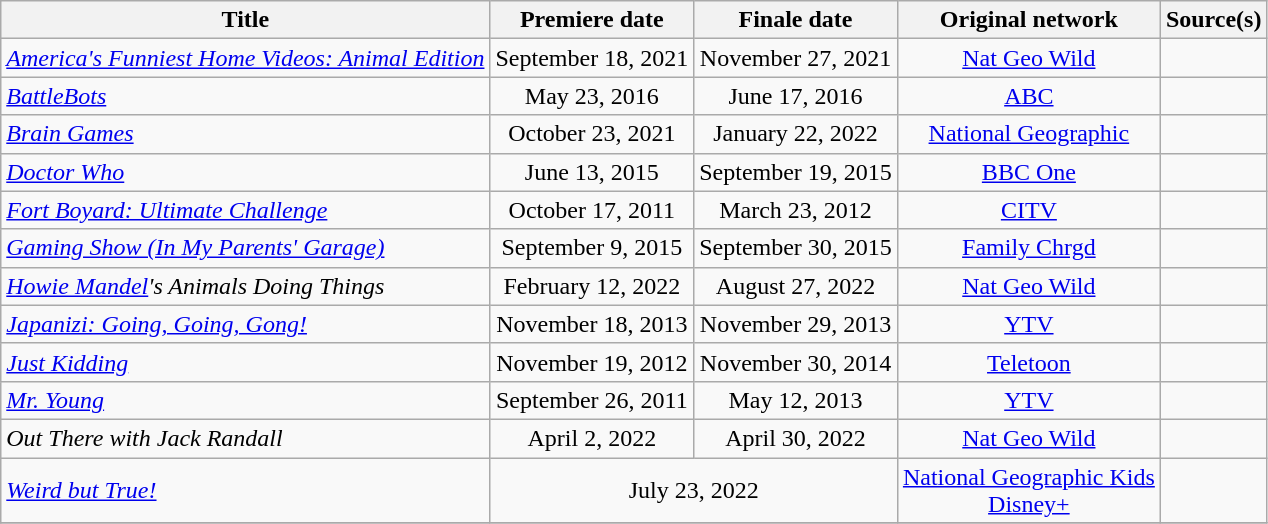<table class="wikitable plainrowheaders sortable" style="text-align:center;">
<tr>
<th scope="col">Title</th>
<th scope="col">Premiere date</th>
<th scope="col">Finale date</th>
<th scope="col">Original network</th>
<th class="unsortable">Source(s)</th>
</tr>
<tr>
<td scope="row" style="text-align:left;"><em><a href='#'>America's Funniest Home Videos: Animal Edition</a></em></td>
<td>September 18, 2021</td>
<td>November 27, 2021</td>
<td><a href='#'>Nat Geo Wild</a></td>
<td></td>
</tr>
<tr>
<td scope="row" style="text-align:left;"><em><a href='#'>BattleBots</a></em></td>
<td>May 23, 2016</td>
<td>June 17, 2016</td>
<td><a href='#'>ABC</a></td>
<td></td>
</tr>
<tr>
<td scope="row" style="text-align:left;"><em><a href='#'>Brain Games</a></em></td>
<td>October 23, 2021</td>
<td>January 22, 2022</td>
<td><a href='#'>National Geographic</a></td>
<td></td>
</tr>
<tr>
<td scope="row" style="text-align:left;"><em><a href='#'>Doctor Who</a></em></td>
<td>June 13, 2015</td>
<td>September 19, 2015</td>
<td><a href='#'>BBC One</a></td>
<td></td>
</tr>
<tr>
<td scope="row" style="text-align:left;"><em><a href='#'>Fort Boyard: Ultimate Challenge</a></em></td>
<td>October 17, 2011</td>
<td>March 23, 2012</td>
<td><a href='#'>CITV</a></td>
<td></td>
</tr>
<tr>
<td scope="row" style="text-align:left;"><em><a href='#'>Gaming Show (In My Parents' Garage)</a></em></td>
<td>September 9, 2015</td>
<td>September 30, 2015</td>
<td><a href='#'>Family Chrgd</a></td>
<td></td>
</tr>
<tr>
<td scope="row" style="text-align:left;"><em><a href='#'>Howie Mandel</a>'s Animals Doing Things</em></td>
<td>February 12, 2022</td>
<td>August 27, 2022</td>
<td><a href='#'>Nat Geo Wild</a></td>
<td></td>
</tr>
<tr>
<td scope="row" style="text-align:left;"><em><a href='#'>Japanizi: Going, Going, Gong!</a></em></td>
<td>November 18, 2013</td>
<td>November 29, 2013</td>
<td><a href='#'>YTV</a></td>
<td></td>
</tr>
<tr>
<td scope="row" style="text-align:left;"><em><a href='#'>Just Kidding</a></em></td>
<td>November 19, 2012</td>
<td>November 30, 2014</td>
<td><a href='#'>Teletoon</a></td>
<td></td>
</tr>
<tr>
<td scope="row" style="text-align:left;"><em><a href='#'>Mr. Young</a></em></td>
<td>September 26, 2011</td>
<td>May 12, 2013</td>
<td><a href='#'>YTV</a></td>
<td></td>
</tr>
<tr>
<td scope="row" style="text-align:left;"><em>Out There with Jack Randall</em></td>
<td>April 2, 2022</td>
<td>April 30, 2022</td>
<td><a href='#'>Nat Geo Wild</a></td>
<td></td>
</tr>
<tr>
<td scope="row" style="text-align:left;"><em><a href='#'>Weird but True!</a></em></td>
<td colspan="2">July 23, 2022</td>
<td><a href='#'>National Geographic Kids</a><br><a href='#'>Disney+</a></td>
<td></td>
</tr>
<tr>
</tr>
</table>
